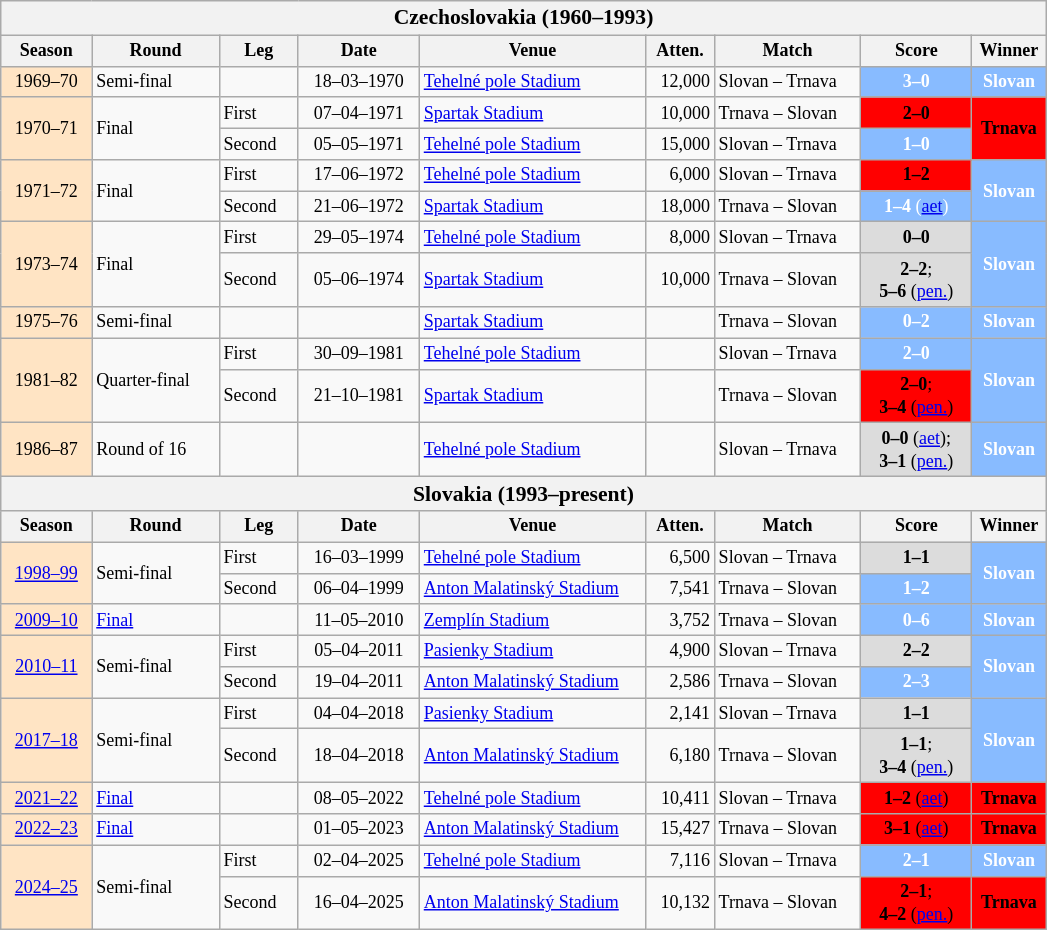<table class="wikitable" style="text-align: left; font-size: 12px">
<tr>
<th colspan=9><big>Czechoslovakia (1960–1993)</big></th>
</tr>
<tr>
<th width="55">Season</th>
<th width="79">Round</th>
<th width="47">Leg</th>
<th width="75">Date</th>
<th width="145">Venue</th>
<th width="40">Atten.</th>
<th width="92">Match</th>
<th width="68">Score</th>
<th width="44">Winner</th>
</tr>
<tr>
<td bgcolor=#FFE4C4 align="center">1969–70</td>
<td>Semi-final</td>
<td></td>
<td align="center">18–03–1970</td>
<td align="left"><a href='#'>Tehelné pole Stadium</a></td>
<td align="right">12,000</td>
<td>Slovan – Trnava</td>
<td align="center" style="color:white;background:#88BBFF"><strong>3–0</strong></td>
<td rowspan=1 align="center" style="color:white;background:#88BBFF"><strong>Slovan</strong></td>
</tr>
<tr>
<td bgcolor=#FFE4C4 rowspan=2 align="center">1970–71</td>
<td rowspan=2>Final</td>
<td>First</td>
<td align="center">07–04–1971</td>
<td align="left"><a href='#'>Spartak Stadium</a></td>
<td align="right">10,000</td>
<td>Trnava – Slovan</td>
<td align="center" style="color:black;background:red"><strong>2–0</strong></td>
<td rowspan=2 align="center" style="color:black;background:red"><strong>Trnava</strong></td>
</tr>
<tr>
<td>Second</td>
<td align="center">05–05–1971</td>
<td align="left"><a href='#'>Tehelné pole Stadium</a></td>
<td align="right">15,000</td>
<td>Slovan – Trnava</td>
<td align="center" style="color:white;background:#88BBFF"><strong>1–0</strong></td>
</tr>
<tr>
<td bgcolor=#FFE4C4 rowspan=2 align="center">1971–72</td>
<td rowspan=2>Final</td>
<td>First</td>
<td align="center">17–06–1972</td>
<td align="left"><a href='#'>Tehelné pole Stadium</a></td>
<td align="right">6,000</td>
<td>Slovan – Trnava</td>
<td align="center" style="color:black;background:red"><strong>1–2</strong></td>
<td rowspan=2 align="center" style="color:white;background:#88BBFF"><strong>Slovan</strong></td>
</tr>
<tr>
<td>Second</td>
<td align="center">21–06–1972</td>
<td align="left"><a href='#'>Spartak Stadium</a></td>
<td align="right">18,000</td>
<td>Trnava – Slovan</td>
<td align="center" style="color:white;background:#88BBFF"><strong>1–4</strong> (<a href='#'>aet</a>)</td>
</tr>
<tr>
<td bgcolor=#FFE4C4 rowspan=2 align="center">1973–74</td>
<td rowspan=2>Final</td>
<td>First</td>
<td align="center">29–05–1974</td>
<td align="left"><a href='#'>Tehelné pole Stadium</a></td>
<td align="right">8,000</td>
<td>Slovan – Trnava</td>
<td align="center" bgcolor=#dcdcdc><strong>0–0</strong></td>
<td rowspan=2 align="center" style="color:white;background:#88BBFF"><strong>Slovan</strong></td>
</tr>
<tr>
<td>Second</td>
<td align="center">05–06–1974</td>
<td align="left"><a href='#'>Spartak Stadium</a></td>
<td align="right">10,000</td>
<td>Trnava – Slovan</td>
<td align="center" bgcolor=#dcdcdc><strong>2–2</strong>;<br> <strong>5–6</strong> (<a href='#'>pen.</a>)</td>
</tr>
<tr>
<td bgcolor=#FFE4C4 align="center">1975–76</td>
<td>Semi-final</td>
<td></td>
<td></td>
<td align="left"><a href='#'>Spartak Stadium</a></td>
<td align="right"></td>
<td>Trnava – Slovan</td>
<td align="center" style="color:white;background:#88BBFF"><strong>0–2</strong></td>
<td rowspan=1 align="center" style="color:white;background:#88BBFF"><strong>Slovan</strong></td>
</tr>
<tr>
<td bgcolor=#FFE4C4 rowspan=2 align="center">1981–82</td>
<td rowspan=2>Quarter-final</td>
<td>First</td>
<td align="center">30–09–1981</td>
<td align="left"><a href='#'>Tehelné pole Stadium</a></td>
<td align="right"></td>
<td>Slovan – Trnava</td>
<td align="center" style="color:white;background:#88BBFF"><strong>2–0</strong></td>
<td rowspan=2 align="center" style="color:white;background:#88BBFF"><strong>Slovan</strong></td>
</tr>
<tr>
<td>Second</td>
<td align="center">21–10–1981</td>
<td align="left"><a href='#'>Spartak Stadium</a></td>
<td align="right"></td>
<td>Trnava – Slovan</td>
<td align="center" style="color:black;background:red"><strong>2–0</strong>;<br> <strong>3–4</strong> (<a href='#'>pen.</a>)</td>
</tr>
<tr>
<td bgcolor=#FFE4C4 align="center">1986–87</td>
<td>Round of 16</td>
<td></td>
<td align="right"></td>
<td align="left"><a href='#'>Tehelné pole Stadium</a></td>
<td align="right"></td>
<td>Slovan – Trnava</td>
<td align="center" bgcolor=#dcdcdc><strong>0–0</strong> (<a href='#'>aet</a>);<br> <strong>3–1</strong> (<a href='#'>pen.</a>)</td>
<td rowspan=1 align="center" style="color:white;background:#88BBFF"><strong>Slovan</strong></td>
</tr>
<tr>
<th colspan=9><big>Slovakia (1993–present)</big></th>
</tr>
<tr>
<th width="55">Season</th>
<th width="79">Round</th>
<th width="47">Leg</th>
<th width="75">Date</th>
<th width="145">Venue</th>
<th width="40">Atten.</th>
<th width="92">Match</th>
<th width="68">Score</th>
<th width="44">Winner</th>
</tr>
<tr>
<td bgcolor=#FFE4C4 rowspan=2 align="center"><a href='#'>1998–99</a></td>
<td rowspan=2>Semi-final</td>
<td>First</td>
<td align="center">16–03–1999</td>
<td align="left"><a href='#'>Tehelné pole Stadium</a></td>
<td align="right">6,500</td>
<td>Slovan – Trnava</td>
<td align="center" bgcolor=#dcdcdc><strong>1–1</strong></td>
<td rowspan=2 align="center" style="color:white;background:#88BBFF"><strong>Slovan</strong></td>
</tr>
<tr>
<td>Second</td>
<td align="center">06–04–1999</td>
<td align="left"><a href='#'>Anton Malatinský Stadium</a></td>
<td align="right">7,541</td>
<td>Trnava – Slovan</td>
<td align="center" style="color:white;background:#88BBFF"><strong>1–2</strong></td>
</tr>
<tr>
<td bgcolor=#FFE4C4 align="center"><a href='#'>2009–10</a></td>
<td><a href='#'>Final</a></td>
<td></td>
<td align="center">11–05–2010</td>
<td align="left"><a href='#'>Zemplín Stadium</a></td>
<td align="right">3,752</td>
<td>Trnava – Slovan</td>
<td align="center" style="color:white;background:#88BBFF"><strong>0–6</strong></td>
<td rowspan=1 align="center" style="color:white;background:#88BBFF"><strong>Slovan</strong></td>
</tr>
<tr>
<td bgcolor=#FFE4C4 rowspan=2 align="center"><a href='#'>2010–11</a></td>
<td rowspan=2>Semi-final</td>
<td>First</td>
<td align="center">05–04–2011</td>
<td align="left"><a href='#'>Pasienky Stadium</a></td>
<td align="right">4,900</td>
<td>Slovan – Trnava</td>
<td align="center" bgcolor=#dcdcdc><strong>2–2</strong></td>
<td rowspan=2 align="center" style="color:white;background:#88BBFF"><strong>Slovan</strong></td>
</tr>
<tr>
<td>Second</td>
<td align="center">19–04–2011</td>
<td align="left"><a href='#'>Anton Malatinský Stadium</a></td>
<td align="right">2,586</td>
<td>Trnava – Slovan</td>
<td align="center" style="color:white;background:#88BBFF"><strong>2–3</strong></td>
</tr>
<tr>
<td bgcolor=#FFE4C4 rowspan=2 align="center"><a href='#'>2017–18</a></td>
<td rowspan=2>Semi-final</td>
<td>First</td>
<td align="center">04–04–2018</td>
<td align="left"><a href='#'>Pasienky Stadium</a></td>
<td align="right">2,141</td>
<td>Slovan – Trnava</td>
<td align="center" bgcolor=#dcdcdc><strong>1–1</strong></td>
<td rowspan=2 align="center" style="color:white;background:#88BBFF"><strong>Slovan</strong></td>
</tr>
<tr>
<td>Second</td>
<td align="center">18–04–2018</td>
<td align="left"><a href='#'>Anton Malatinský Stadium</a></td>
<td align="right">6,180</td>
<td>Trnava – Slovan</td>
<td align="center" bgcolor=#dcdcdc><strong>1–1</strong>;<br> <strong>3–4</strong> (<a href='#'>pen.</a>)</td>
</tr>
<tr>
<td bgcolor=#FFE4C4 align="center"><a href='#'>2021–22</a></td>
<td><a href='#'>Final</a></td>
<td></td>
<td align="center">08–05–2022</td>
<td align="left"><a href='#'>Tehelné pole Stadium</a></td>
<td align="right">10,411</td>
<td>Slovan – Trnava</td>
<td align="center" style="color:black;background:red"><strong>1–2</strong> (<a href='#'>aet</a>)</td>
<td align="center" style="color:black;background:red"><strong>Trnava</strong></td>
</tr>
<tr>
<td bgcolor=#FFE4C4 align="center"><a href='#'>2022–23</a></td>
<td><a href='#'>Final</a></td>
<td></td>
<td align="center">01–05–2023</td>
<td align="left"><a href='#'>Anton Malatinský Stadium</a></td>
<td align="right">15,427</td>
<td>Trnava – Slovan</td>
<td align="center" style="color:black;background:red"><strong>3–1</strong> (<a href='#'>aet</a>)</td>
<td align="center" style="color:black;background:red"><strong>Trnava</strong></td>
</tr>
<tr>
<td bgcolor=#FFE4C4 rowspan=2 align="center"><a href='#'>2024–25</a></td>
<td rowspan=2>Semi-final</td>
<td>First</td>
<td align="center">02–04–2025</td>
<td align="left"><a href='#'>Tehelné pole Stadium</a></td>
<td align="right">7,116</td>
<td>Slovan – Trnava</td>
<td align="center" style="color:white;background:#88BBFF"><strong>2–1</strong></td>
<td rowspan=1 align="center" style="color:white;background:#88BBFF"><strong>Slovan</strong></td>
</tr>
<tr>
<td>Second</td>
<td align="center">16–04–2025</td>
<td align="left"><a href='#'>Anton Malatinský Stadium</a></td>
<td align="right">10,132</td>
<td>Trnava – Slovan</td>
<td align="center" style="color:black;background:red"><strong>2–1</strong>;<br> <strong>4–2</strong> (<a href='#'>pen.</a>)</td>
<td align="center" style="color:black;background:red"><strong>Trnava</strong></td>
</tr>
</table>
